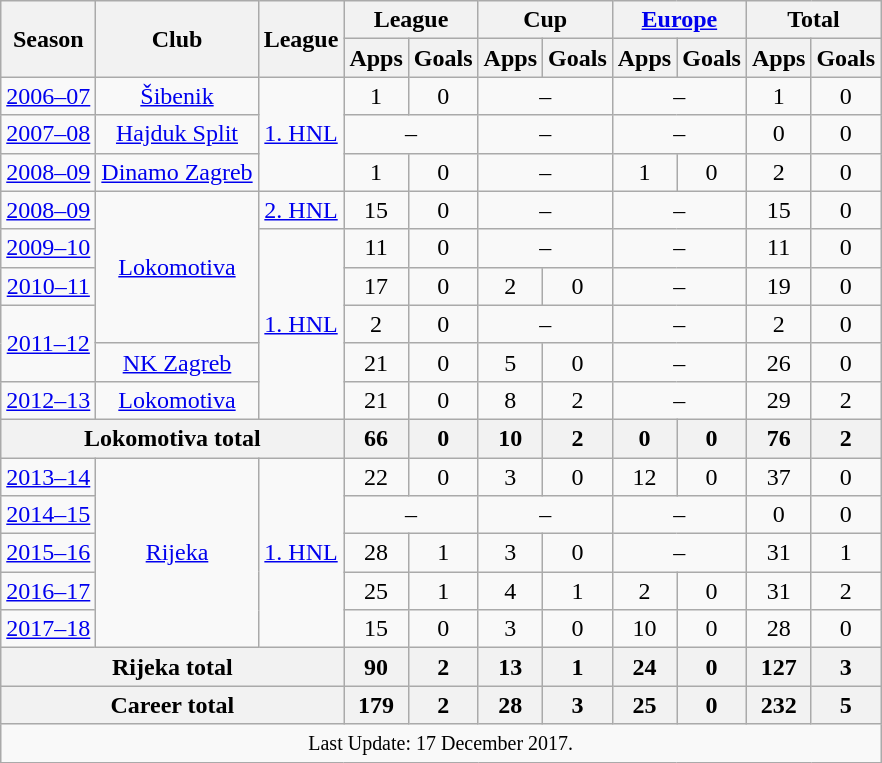<table class="wikitable" style="font-size:100%; text-align: center">
<tr>
<th rowspan="2">Season</th>
<th rowspan="2">Club</th>
<th rowspan="2">League</th>
<th colspan="2">League</th>
<th colspan="2">Cup</th>
<th colspan="2"><a href='#'>Europe</a></th>
<th colspan="2">Total</th>
</tr>
<tr>
<th>Apps</th>
<th>Goals</th>
<th>Apps</th>
<th>Goals</th>
<th>Apps</th>
<th>Goals</th>
<th>Apps</th>
<th>Goals</th>
</tr>
<tr>
<td><a href='#'>2006–07</a></td>
<td valign="center"><a href='#'>Šibenik</a></td>
<td rowspan="3" valign="center"><a href='#'>1. HNL</a></td>
<td>1</td>
<td>0</td>
<td colspan="2">–</td>
<td colspan="2">–</td>
<td>1</td>
<td>0</td>
</tr>
<tr>
<td><a href='#'>2007–08</a></td>
<td valign="center"><a href='#'>Hajduk Split</a></td>
<td colspan="2">–</td>
<td colspan="2">–</td>
<td colspan="2">–</td>
<td>0</td>
<td>0</td>
</tr>
<tr>
<td><a href='#'>2008–09</a></td>
<td valign="center"><a href='#'>Dinamo Zagreb</a></td>
<td>1</td>
<td>0</td>
<td colspan="2">–</td>
<td>1</td>
<td>0</td>
<td>2</td>
<td>0</td>
</tr>
<tr>
<td><a href='#'>2008–09</a></td>
<td rowspan="4" valign="center"><a href='#'>Lokomotiva</a></td>
<td valign="center"><a href='#'>2. HNL</a></td>
<td>15</td>
<td>0</td>
<td colspan="2">–</td>
<td colspan="2">–</td>
<td>15</td>
<td>0</td>
</tr>
<tr>
<td><a href='#'>2009–10</a></td>
<td rowspan="5" valign="center"><a href='#'>1. HNL</a></td>
<td>11</td>
<td>0</td>
<td colspan="2">–</td>
<td colspan="2">–</td>
<td>11</td>
<td>0</td>
</tr>
<tr>
<td><a href='#'>2010–11</a></td>
<td>17</td>
<td>0</td>
<td>2</td>
<td>0</td>
<td colspan="2">–</td>
<td>19</td>
<td>0</td>
</tr>
<tr>
<td rowspan="2"><a href='#'>2011–12</a></td>
<td>2</td>
<td>0</td>
<td colspan="2">–</td>
<td colspan="2">–</td>
<td>2</td>
<td>0</td>
</tr>
<tr>
<td valign="center"><a href='#'>NK Zagreb</a></td>
<td>21</td>
<td>0</td>
<td>5</td>
<td>0</td>
<td colspan="2">–</td>
<td>26</td>
<td>0</td>
</tr>
<tr>
<td><a href='#'>2012–13</a></td>
<td valign="center"><a href='#'>Lokomotiva</a></td>
<td>21</td>
<td>0</td>
<td>8</td>
<td>2</td>
<td colspan="2">–</td>
<td>29</td>
<td>2</td>
</tr>
<tr>
<th colspan=3>Lokomotiva total</th>
<th>66</th>
<th>0</th>
<th>10</th>
<th>2</th>
<th>0</th>
<th>0</th>
<th>76</th>
<th>2</th>
</tr>
<tr>
<td><a href='#'>2013–14</a></td>
<td rowspan="5" valign="center"><a href='#'>Rijeka</a></td>
<td rowspan="5" valign="center"><a href='#'>1. HNL</a></td>
<td>22</td>
<td>0</td>
<td>3</td>
<td>0</td>
<td>12</td>
<td>0</td>
<td>37</td>
<td>0</td>
</tr>
<tr>
<td><a href='#'>2014–15</a></td>
<td colspan="2">–</td>
<td colspan="2">–</td>
<td colspan="2">–</td>
<td>0</td>
<td>0</td>
</tr>
<tr>
<td><a href='#'>2015–16</a></td>
<td>28</td>
<td>1</td>
<td>3</td>
<td>0</td>
<td colspan="2">–</td>
<td>31</td>
<td>1</td>
</tr>
<tr>
<td><a href='#'>2016–17</a></td>
<td>25</td>
<td>1</td>
<td>4</td>
<td>1</td>
<td>2</td>
<td>0</td>
<td>31</td>
<td>2</td>
</tr>
<tr>
<td><a href='#'>2017–18</a></td>
<td>15</td>
<td>0</td>
<td>3</td>
<td>0</td>
<td>10</td>
<td>0</td>
<td>28</td>
<td>0</td>
</tr>
<tr>
<th colspan=3>Rijeka total</th>
<th>90</th>
<th>2</th>
<th>13</th>
<th>1</th>
<th>24</th>
<th>0</th>
<th>127</th>
<th>3</th>
</tr>
<tr>
<th colspan=3>Career total</th>
<th>179</th>
<th>2</th>
<th>28</th>
<th>3</th>
<th>25</th>
<th>0</th>
<th>232</th>
<th>5</th>
</tr>
<tr>
<td colspan="11"><small>Last Update: 17 December 2017.</small></td>
</tr>
</table>
